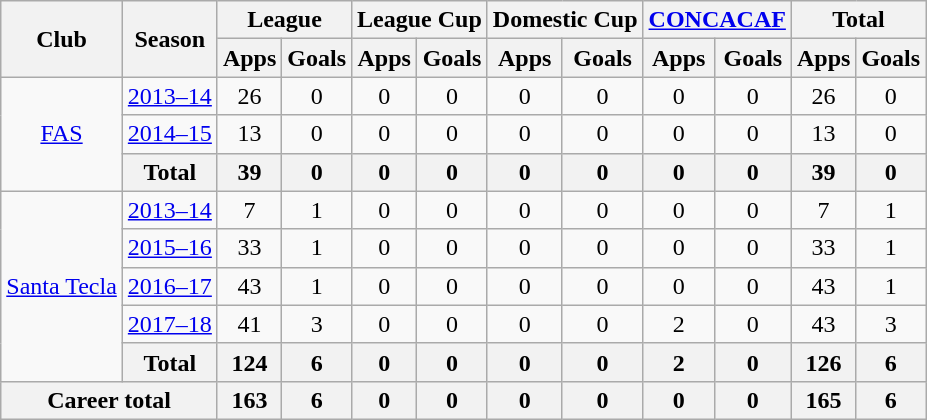<table class="wikitable" style="text-align: center;">
<tr>
<th rowspan="2">Club</th>
<th rowspan="2">Season</th>
<th colspan="2">League</th>
<th colspan="2">League Cup</th>
<th colspan="2">Domestic Cup</th>
<th colspan="2"><a href='#'>CONCACAF</a></th>
<th colspan="2">Total</th>
</tr>
<tr>
<th>Apps</th>
<th>Goals</th>
<th>Apps</th>
<th>Goals</th>
<th>Apps</th>
<th>Goals</th>
<th>Apps</th>
<th>Goals</th>
<th>Apps</th>
<th>Goals</th>
</tr>
<tr>
<td rowspan="3"><a href='#'>FAS</a></td>
<td><a href='#'>2013–14</a></td>
<td>26</td>
<td>0</td>
<td>0</td>
<td>0</td>
<td>0</td>
<td>0</td>
<td>0</td>
<td>0</td>
<td>26</td>
<td>0</td>
</tr>
<tr>
<td><a href='#'>2014–15</a></td>
<td>13</td>
<td>0</td>
<td>0</td>
<td>0</td>
<td>0</td>
<td>0</td>
<td>0</td>
<td>0</td>
<td>13</td>
<td>0</td>
</tr>
<tr>
<th colspan="1">Total</th>
<th>39</th>
<th>0</th>
<th>0</th>
<th>0</th>
<th>0</th>
<th>0</th>
<th>0</th>
<th>0</th>
<th>39</th>
<th>0</th>
</tr>
<tr>
<td rowspan="5"><a href='#'>Santa Tecla</a></td>
<td><a href='#'>2013–14</a></td>
<td>7</td>
<td>1</td>
<td>0</td>
<td>0</td>
<td>0</td>
<td>0</td>
<td>0</td>
<td>0</td>
<td>7</td>
<td>1</td>
</tr>
<tr>
<td><a href='#'>2015–16</a></td>
<td>33</td>
<td>1</td>
<td>0</td>
<td>0</td>
<td>0</td>
<td>0</td>
<td>0</td>
<td>0</td>
<td>33</td>
<td>1</td>
</tr>
<tr>
<td><a href='#'>2016–17</a></td>
<td>43</td>
<td>1</td>
<td>0</td>
<td>0</td>
<td>0</td>
<td>0</td>
<td>0</td>
<td>0</td>
<td>43</td>
<td>1</td>
</tr>
<tr>
<td><a href='#'>2017–18</a></td>
<td>41</td>
<td>3</td>
<td>0</td>
<td>0</td>
<td>0</td>
<td>0</td>
<td>2</td>
<td>0</td>
<td>43</td>
<td>3</td>
</tr>
<tr>
<th colspan="1">Total</th>
<th>124</th>
<th>6</th>
<th>0</th>
<th>0</th>
<th>0</th>
<th>0</th>
<th>2</th>
<th>0</th>
<th>126</th>
<th>6</th>
</tr>
<tr>
<th colspan="2">Career total</th>
<th>163</th>
<th>6</th>
<th>0</th>
<th>0</th>
<th>0</th>
<th>0</th>
<th>0</th>
<th>0</th>
<th>165</th>
<th>6</th>
</tr>
</table>
